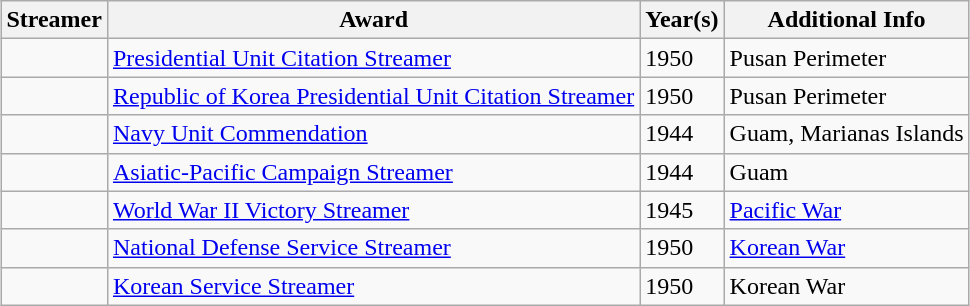<table class="wikitable" style="margin:auto;">
<tr>
<th>Streamer</th>
<th>Award</th>
<th>Year(s)</th>
<th>Additional Info</th>
</tr>
<tr>
<td></td>
<td><a href='#'>Presidential Unit Citation Streamer</a></td>
<td>1950</td>
<td>Pusan Perimeter</td>
</tr>
<tr>
<td></td>
<td><a href='#'>Republic of Korea Presidential Unit Citation Streamer</a></td>
<td>1950</td>
<td>Pusan Perimeter</td>
</tr>
<tr>
<td></td>
<td><a href='#'>Navy Unit Commendation</a></td>
<td>1944</td>
<td>Guam, Marianas Islands</td>
</tr>
<tr>
<td></td>
<td><a href='#'>Asiatic-Pacific Campaign Streamer</a></td>
<td>1944</td>
<td>Guam</td>
</tr>
<tr>
<td></td>
<td><a href='#'>World War II Victory Streamer</a></td>
<td>1945</td>
<td><a href='#'>Pacific War</a></td>
</tr>
<tr>
<td></td>
<td><a href='#'>National Defense Service Streamer</a></td>
<td>1950</td>
<td><a href='#'>Korean War</a></td>
</tr>
<tr>
<td></td>
<td><a href='#'>Korean Service Streamer</a></td>
<td>1950</td>
<td>Korean War</td>
</tr>
</table>
